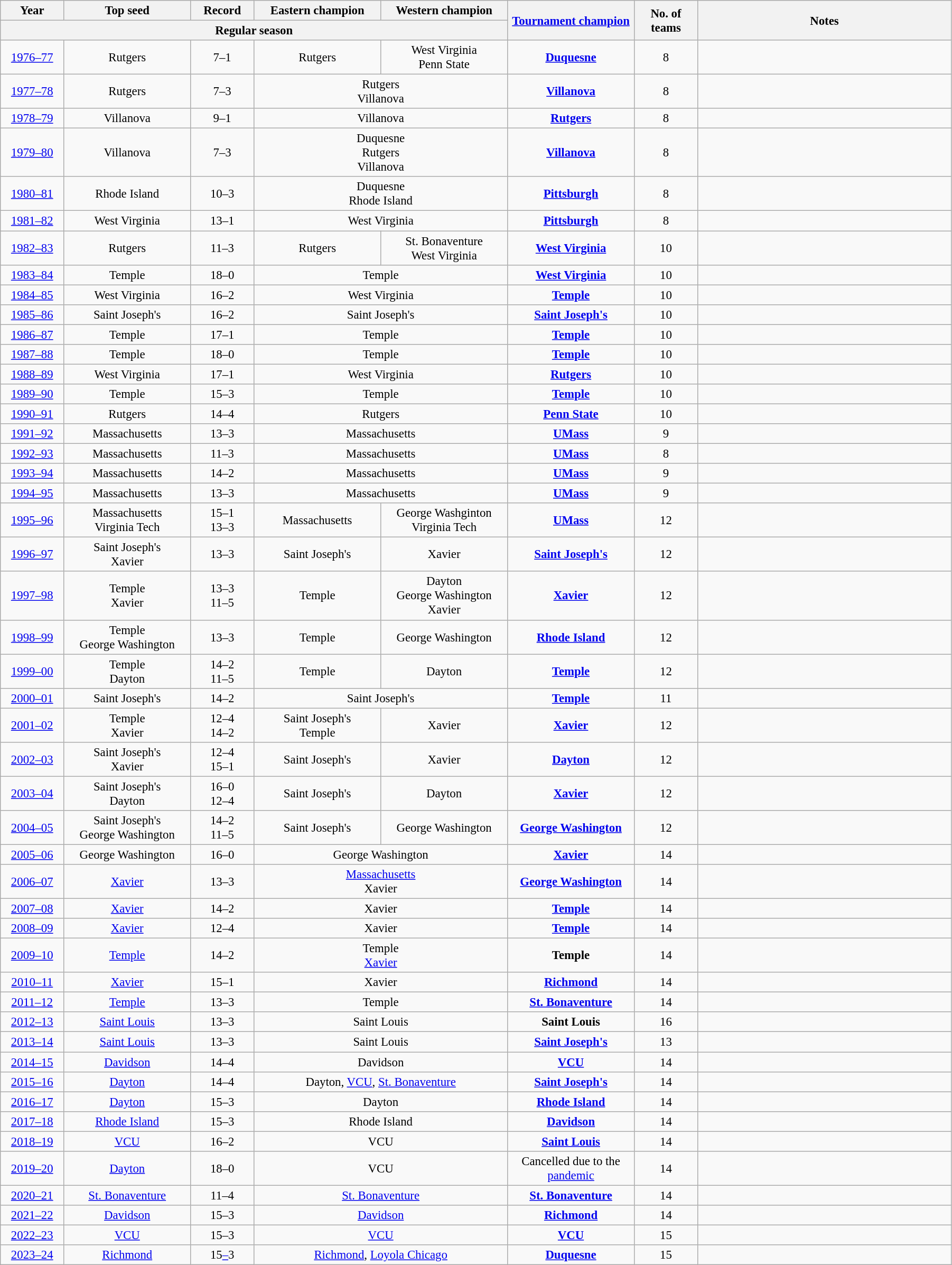<table class="wikitable sortable" style="text-align: center; font-size:95%" width="95%">
<tr>
<th width="5%">Year</th>
<th width="10%">Top seed</th>
<th width="5%">Record</th>
<th width="10%">Eastern champion</th>
<th width="10%">Western champion</th>
<th width="10%" rowspan="2"><a href='#'>Tournament champion</a></th>
<th width="5%" rowspan="2">No. of teams</th>
<th width="20%" rowspan="2" class="unsortable">Notes</th>
</tr>
<tr class="unsortable">
<th colspan="5">Regular season</th>
</tr>
<tr>
<td><a href='#'>1976–77</a></td>
<td>Rutgers</td>
<td>7–1</td>
<td>Rutgers</td>
<td>West Virginia<br>Penn State</td>
<td><strong><a href='#'>Duquesne</a></strong></td>
<td>8</td>
<td></td>
</tr>
<tr>
<td><a href='#'>1977–78</a></td>
<td>Rutgers</td>
<td>7–3</td>
<td colspan="2">Rutgers<br>Villanova</td>
<td><strong><a href='#'>Villanova</a></strong></td>
<td>8</td>
<td></td>
</tr>
<tr>
<td><a href='#'>1978–79</a></td>
<td>Villanova</td>
<td>9–1</td>
<td colspan="2">Villanova</td>
<td><strong><a href='#'>Rutgers</a></strong></td>
<td>8</td>
<td></td>
</tr>
<tr>
<td><a href='#'>1979–80</a></td>
<td>Villanova</td>
<td>7–3</td>
<td colspan="2">Duquesne<br>Rutgers<br>Villanova</td>
<td><strong><a href='#'>Villanova</a></strong></td>
<td>8</td>
<td></td>
</tr>
<tr>
<td><a href='#'>1980–81</a></td>
<td>Rhode Island</td>
<td>10–3</td>
<td colspan="2">Duquesne<br>Rhode Island</td>
<td><strong><a href='#'>Pittsburgh</a></strong></td>
<td>8</td>
<td></td>
</tr>
<tr>
<td><a href='#'>1981–82</a></td>
<td>West Virginia</td>
<td>13–1</td>
<td colspan="2">West Virginia</td>
<td><strong><a href='#'>Pittsburgh</a></strong></td>
<td>8</td>
<td></td>
</tr>
<tr>
<td><a href='#'>1982–83</a></td>
<td>Rutgers</td>
<td>11–3</td>
<td>Rutgers</td>
<td>St. Bonaventure<br>West Virginia</td>
<td><strong><a href='#'>West Virginia</a></strong></td>
<td>10</td>
<td></td>
</tr>
<tr>
<td><a href='#'>1983–84</a></td>
<td>Temple</td>
<td>18–0</td>
<td colspan="2">Temple</td>
<td><strong><a href='#'>West Virginia</a></strong></td>
<td>10</td>
<td></td>
</tr>
<tr>
<td><a href='#'>1984–85</a></td>
<td>West Virginia</td>
<td>16–2</td>
<td colspan="2">West Virginia</td>
<td><strong><a href='#'>Temple</a></strong></td>
<td>10</td>
<td></td>
</tr>
<tr>
<td><a href='#'>1985–86</a></td>
<td>Saint Joseph's</td>
<td>16–2</td>
<td colspan="2">Saint Joseph's</td>
<td><strong><a href='#'>Saint Joseph's</a></strong></td>
<td>10</td>
<td></td>
</tr>
<tr>
<td><a href='#'>1986–87</a></td>
<td>Temple</td>
<td>17–1</td>
<td colspan="2">Temple</td>
<td><strong><a href='#'>Temple</a></strong></td>
<td>10</td>
<td></td>
</tr>
<tr>
<td><a href='#'>1987–88</a></td>
<td>Temple</td>
<td>18–0</td>
<td colspan="2">Temple</td>
<td><strong><a href='#'>Temple</a></strong></td>
<td>10</td>
<td></td>
</tr>
<tr>
<td><a href='#'>1988–89</a></td>
<td>West Virginia</td>
<td>17–1</td>
<td colspan="2">West Virginia</td>
<td><strong><a href='#'>Rutgers</a></strong></td>
<td>10</td>
<td></td>
</tr>
<tr>
<td><a href='#'>1989–90</a></td>
<td>Temple</td>
<td>15–3</td>
<td colspan="2">Temple</td>
<td><strong><a href='#'>Temple</a></strong></td>
<td>10</td>
<td></td>
</tr>
<tr>
<td><a href='#'>1990–91</a></td>
<td>Rutgers</td>
<td>14–4</td>
<td colspan="2">Rutgers</td>
<td><strong><a href='#'>Penn State</a></strong></td>
<td>10</td>
<td></td>
</tr>
<tr>
<td><a href='#'>1991–92</a></td>
<td>Massachusetts</td>
<td>13–3</td>
<td colspan="2">Massachusetts</td>
<td><strong><a href='#'>UMass</a></strong></td>
<td>9</td>
<td></td>
</tr>
<tr>
<td><a href='#'>1992–93</a></td>
<td>Massachusetts</td>
<td>11–3</td>
<td colspan="2">Massachusetts</td>
<td><strong><a href='#'>UMass</a></strong></td>
<td>8</td>
<td></td>
</tr>
<tr>
<td><a href='#'>1993–94</a></td>
<td>Massachusetts</td>
<td>14–2</td>
<td colspan="2">Massachusetts</td>
<td><strong><a href='#'>UMass</a></strong></td>
<td>9</td>
<td></td>
</tr>
<tr>
<td><a href='#'>1994–95</a></td>
<td>Massachusetts</td>
<td>13–3</td>
<td colspan="2">Massachusetts</td>
<td><strong><a href='#'>UMass</a></strong></td>
<td>9</td>
<td></td>
</tr>
<tr>
<td><a href='#'>1995–96</a></td>
<td>Massachusetts<br>Virginia Tech</td>
<td>15–1<br>13–3</td>
<td>Massachusetts</td>
<td>George Washginton<br>Virginia Tech</td>
<td><strong><a href='#'>UMass</a></strong></td>
<td>12</td>
<td></td>
</tr>
<tr>
<td><a href='#'>1996–97</a></td>
<td>Saint Joseph's<br>Xavier</td>
<td>13–3</td>
<td>Saint Joseph's</td>
<td>Xavier</td>
<td><strong><a href='#'>Saint Joseph's</a></strong></td>
<td>12</td>
<td></td>
</tr>
<tr>
<td><a href='#'>1997–98</a></td>
<td>Temple<br>Xavier</td>
<td>13–3<br>11–5</td>
<td>Temple</td>
<td>Dayton<br>George Washington<br>Xavier</td>
<td><strong><a href='#'>Xavier</a></strong></td>
<td>12</td>
<td></td>
</tr>
<tr>
<td><a href='#'>1998–99</a></td>
<td>Temple<br>George Washington</td>
<td>13–3</td>
<td>Temple</td>
<td>George Washington</td>
<td><strong><a href='#'>Rhode Island</a></strong></td>
<td>12</td>
<td></td>
</tr>
<tr>
<td><a href='#'>1999–00</a></td>
<td>Temple<br>Dayton</td>
<td>14–2<br>11–5</td>
<td>Temple</td>
<td>Dayton</td>
<td><strong><a href='#'>Temple</a></strong></td>
<td>12</td>
<td></td>
</tr>
<tr>
<td><a href='#'>2000–01</a></td>
<td>Saint Joseph's</td>
<td>14–2</td>
<td colspan="2">Saint Joseph's</td>
<td><strong><a href='#'>Temple</a></strong></td>
<td>11</td>
<td></td>
</tr>
<tr>
<td><a href='#'>2001–02</a></td>
<td>Temple<br>Xavier</td>
<td>12–4<br>14–2</td>
<td>Saint Joseph's<br>Temple</td>
<td>Xavier</td>
<td><strong><a href='#'>Xavier</a></strong></td>
<td>12</td>
<td></td>
</tr>
<tr>
<td><a href='#'>2002–03</a></td>
<td>Saint Joseph's<br>Xavier</td>
<td>12–4<br>15–1</td>
<td>Saint Joseph's</td>
<td>Xavier</td>
<td><strong><a href='#'>Dayton</a></strong></td>
<td>12</td>
<td></td>
</tr>
<tr>
<td><a href='#'>2003–04</a></td>
<td>Saint Joseph's<br>Dayton</td>
<td>16–0<br>12–4</td>
<td>Saint Joseph's</td>
<td>Dayton</td>
<td><strong><a href='#'>Xavier</a></strong></td>
<td>12</td>
<td></td>
</tr>
<tr>
<td><a href='#'>2004–05</a></td>
<td>Saint Joseph's<br>George Washington</td>
<td>14–2<br>11–5</td>
<td>Saint Joseph's</td>
<td>George Washington</td>
<td><strong><a href='#'>George Washington</a></strong></td>
<td>12</td>
<td></td>
</tr>
<tr>
<td><a href='#'>2005–06</a></td>
<td>George Washington</td>
<td>16–0</td>
<td colspan="2">George Washington</td>
<td><strong><a href='#'>Xavier</a></strong></td>
<td>14</td>
<td></td>
</tr>
<tr>
<td><a href='#'>2006–07</a></td>
<td><a href='#'>Xavier</a></td>
<td>13–3</td>
<td colspan="2"><a href='#'>Massachusetts</a><br>Xavier</td>
<td><strong><a href='#'>George Washington</a></strong></td>
<td>14</td>
<td></td>
</tr>
<tr>
<td><a href='#'>2007–08</a></td>
<td><a href='#'>Xavier</a></td>
<td>14–2</td>
<td colspan="2">Xavier</td>
<td><strong><a href='#'>Temple</a></strong></td>
<td>14</td>
<td></td>
</tr>
<tr>
<td><a href='#'>2008–09</a></td>
<td><a href='#'>Xavier</a></td>
<td>12–4</td>
<td colspan="2">Xavier</td>
<td><strong><a href='#'>Temple</a></strong></td>
<td>14</td>
<td></td>
</tr>
<tr>
<td><a href='#'>2009–10</a></td>
<td><a href='#'>Temple</a></td>
<td>14–2</td>
<td colspan="2">Temple<br><a href='#'>Xavier</a></td>
<td><strong>Temple</strong></td>
<td>14</td>
<td></td>
</tr>
<tr>
<td><a href='#'>2010–11</a></td>
<td><a href='#'>Xavier</a></td>
<td>15–1</td>
<td colspan="2">Xavier</td>
<td><strong><a href='#'>Richmond</a></strong></td>
<td>14</td>
<td></td>
</tr>
<tr>
<td><a href='#'>2011–12</a></td>
<td><a href='#'>Temple</a></td>
<td>13–3</td>
<td colspan="2">Temple</td>
<td><strong><a href='#'>St. Bonaventure</a></strong></td>
<td>14</td>
<td></td>
</tr>
<tr>
<td><a href='#'>2012–13</a></td>
<td><a href='#'>Saint Louis</a></td>
<td>13–3</td>
<td colspan="2">Saint Louis</td>
<td><strong>Saint Louis</strong></td>
<td>16</td>
<td></td>
</tr>
<tr>
<td><a href='#'>2013–14</a></td>
<td><a href='#'>Saint Louis</a></td>
<td>13–3</td>
<td colspan="2">Saint Louis</td>
<td><strong><a href='#'>Saint Joseph's</a></strong></td>
<td>13</td>
<td></td>
</tr>
<tr>
<td><a href='#'>2014–15</a></td>
<td><a href='#'>Davidson</a></td>
<td>14–4</td>
<td colspan="2">Davidson</td>
<td><strong><a href='#'>VCU</a></strong></td>
<td>14</td>
<td></td>
</tr>
<tr>
<td><a href='#'>2015–16</a></td>
<td><a href='#'>Dayton</a></td>
<td>14–4</td>
<td colspan="2" align="center">Dayton, <a href='#'>VCU</a>, <a href='#'>St. Bonaventure</a></td>
<td><strong><a href='#'>Saint Joseph's</a></strong></td>
<td>14</td>
<td></td>
</tr>
<tr>
<td><a href='#'>2016–17</a></td>
<td><a href='#'>Dayton</a></td>
<td>15–3</td>
<td colspan="2">Dayton</td>
<td><strong><a href='#'>Rhode Island</a></strong></td>
<td>14</td>
<td></td>
</tr>
<tr>
<td><a href='#'>2017–18</a></td>
<td><a href='#'>Rhode Island</a></td>
<td>15–3</td>
<td colspan="2">Rhode Island</td>
<td><strong><a href='#'>Davidson</a></strong></td>
<td>14</td>
<td></td>
</tr>
<tr>
<td><a href='#'>2018–19</a></td>
<td><a href='#'>VCU</a></td>
<td>16–2</td>
<td colspan="2">VCU</td>
<td><strong><a href='#'>Saint Louis</a></strong></td>
<td>14</td>
<td></td>
</tr>
<tr>
<td><a href='#'>2019–20</a></td>
<td><a href='#'>Dayton</a></td>
<td>18–0</td>
<td colspan="2">VCU</td>
<td>Cancelled due to the <a href='#'>pandemic</a></td>
<td>14</td>
<td></td>
</tr>
<tr>
<td><a href='#'>2020–21</a></td>
<td><a href='#'>St. Bonaventure</a></td>
<td>11–4</td>
<td colspan="2"><a href='#'>St. Bonaventure</a></td>
<td><strong><a href='#'>St. Bonaventure</a></strong></td>
<td>14</td>
<td></td>
</tr>
<tr>
<td><a href='#'>2021–22</a></td>
<td><a href='#'>Davidson</a></td>
<td>15–3</td>
<td colspan="2"><a href='#'>Davidson</a></td>
<td><strong><a href='#'>Richmond</a></strong></td>
<td>14</td>
<td></td>
</tr>
<tr>
<td><a href='#'>2022–23</a></td>
<td><a href='#'>VCU</a></td>
<td>15–3</td>
<td colspan="2"><a href='#'>VCU</a></td>
<td><strong><a href='#'>VCU</a></strong></td>
<td>15</td>
<td></td>
</tr>
<tr>
<td><a href='#'>2023–24</a></td>
<td><a href='#'>Richmond</a></td>
<td>15<a href='#'>–</a>3</td>
<td colspan="2"><a href='#'>Richmond</a>, <a href='#'>Loyola Chicago</a></td>
<td><strong><a href='#'>Duquesne</a></strong></td>
<td>15</td>
<td></td>
</tr>
</table>
